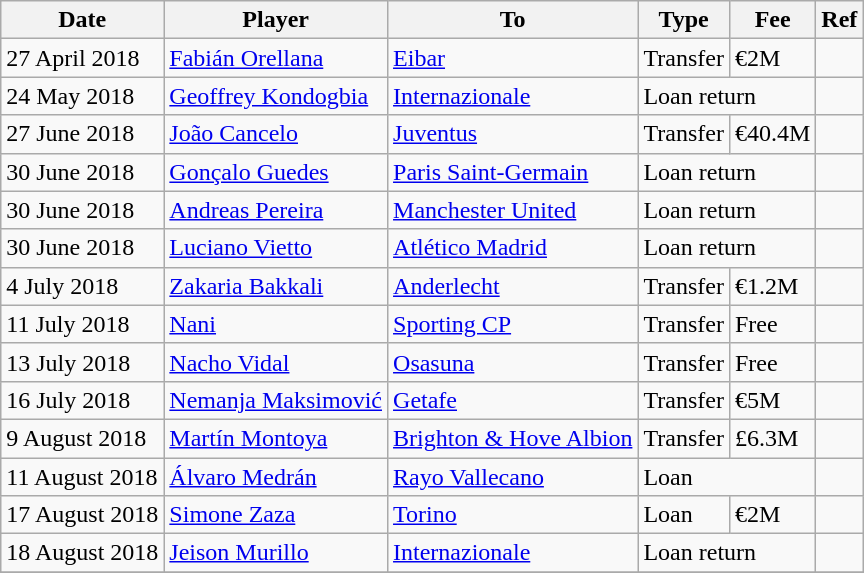<table class="wikitable">
<tr>
<th>Date</th>
<th>Player</th>
<th>To</th>
<th>Type</th>
<th>Fee</th>
<th>Ref</th>
</tr>
<tr>
<td>27 April 2018</td>
<td> <a href='#'>Fabián Orellana</a></td>
<td> <a href='#'>Eibar</a></td>
<td>Transfer</td>
<td>€2M</td>
<td></td>
</tr>
<tr>
<td>24 May 2018</td>
<td> <a href='#'>Geoffrey Kondogbia</a></td>
<td> <a href='#'>Internazionale</a></td>
<td colspan=2>Loan return</td>
<td></td>
</tr>
<tr>
<td>27 June 2018</td>
<td> <a href='#'>João Cancelo</a></td>
<td> <a href='#'>Juventus</a></td>
<td>Transfer</td>
<td>€40.4M</td>
<td></td>
</tr>
<tr>
<td>30 June 2018</td>
<td> <a href='#'>Gonçalo Guedes</a></td>
<td> <a href='#'>Paris Saint-Germain</a></td>
<td colspan=2>Loan return</td>
<td></td>
</tr>
<tr>
<td>30 June 2018</td>
<td> <a href='#'>Andreas Pereira</a></td>
<td> <a href='#'>Manchester United</a></td>
<td colspan=2>Loan return</td>
<td></td>
</tr>
<tr>
<td>30 June 2018</td>
<td> <a href='#'>Luciano Vietto</a></td>
<td> <a href='#'>Atlético Madrid</a></td>
<td colspan=2>Loan return</td>
<td></td>
</tr>
<tr>
<td>4 July 2018</td>
<td> <a href='#'>Zakaria Bakkali</a></td>
<td> <a href='#'>Anderlecht</a></td>
<td>Transfer</td>
<td>€1.2M</td>
<td></td>
</tr>
<tr>
<td>11 July 2018</td>
<td> <a href='#'>Nani</a></td>
<td> <a href='#'>Sporting CP</a></td>
<td>Transfer</td>
<td>Free</td>
<td></td>
</tr>
<tr>
<td>13 July 2018</td>
<td> <a href='#'>Nacho Vidal</a></td>
<td> <a href='#'>Osasuna</a></td>
<td>Transfer</td>
<td>Free</td>
<td></td>
</tr>
<tr>
<td>16 July 2018</td>
<td> <a href='#'>Nemanja Maksimović</a></td>
<td> <a href='#'>Getafe</a></td>
<td>Transfer</td>
<td>€5M</td>
<td></td>
</tr>
<tr>
<td>9 August 2018</td>
<td> <a href='#'>Martín Montoya</a></td>
<td> <a href='#'>Brighton & Hove Albion</a></td>
<td>Transfer</td>
<td>£6.3M</td>
<td></td>
</tr>
<tr>
<td>11 August 2018</td>
<td> <a href='#'>Álvaro Medrán</a></td>
<td> <a href='#'>Rayo Vallecano</a></td>
<td colspan=2>Loan</td>
<td></td>
</tr>
<tr>
<td>17 August 2018</td>
<td> <a href='#'>Simone Zaza</a></td>
<td> <a href='#'>Torino</a></td>
<td>Loan</td>
<td>€2M</td>
<td></td>
</tr>
<tr>
<td>18 August 2018</td>
<td> <a href='#'>Jeison Murillo</a></td>
<td> <a href='#'>Internazionale</a></td>
<td colspan=2>Loan return</td>
<td></td>
</tr>
<tr>
</tr>
</table>
